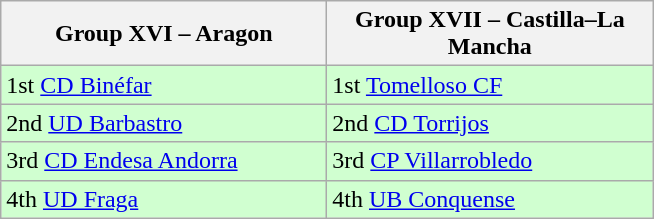<table class="wikitable">
<tr>
<th width=210>Group XVI – Aragon </th>
<th width=210>Group XVII – Castilla–La Mancha </th>
</tr>
<tr style="background:#D0FFD0;">
<td>1st <a href='#'>CD Binéfar</a></td>
<td>1st <a href='#'>Tomelloso CF</a></td>
</tr>
<tr style="background:#D0FFD0;">
<td>2nd <a href='#'>UD Barbastro</a></td>
<td>2nd <a href='#'>CD Torrijos</a></td>
</tr>
<tr style="background:#D0FFD0;">
<td>3rd <a href='#'>CD Endesa Andorra</a></td>
<td>3rd <a href='#'>CP Villarrobledo</a></td>
</tr>
<tr style="background:#D0FFD0;">
<td>4th <a href='#'>UD Fraga</a></td>
<td>4th <a href='#'>UB Conquense</a></td>
</tr>
</table>
